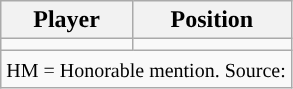<table class="wikitable" style="text-align: center">
<tr align=center>
<th>Player</th>
<th>Position</th>
</tr>
<tr>
<td></td>
<td></td>
</tr>
<tr>
<td colspan="3"><small>HM = Honorable mention. Source: </small></td>
</tr>
</table>
